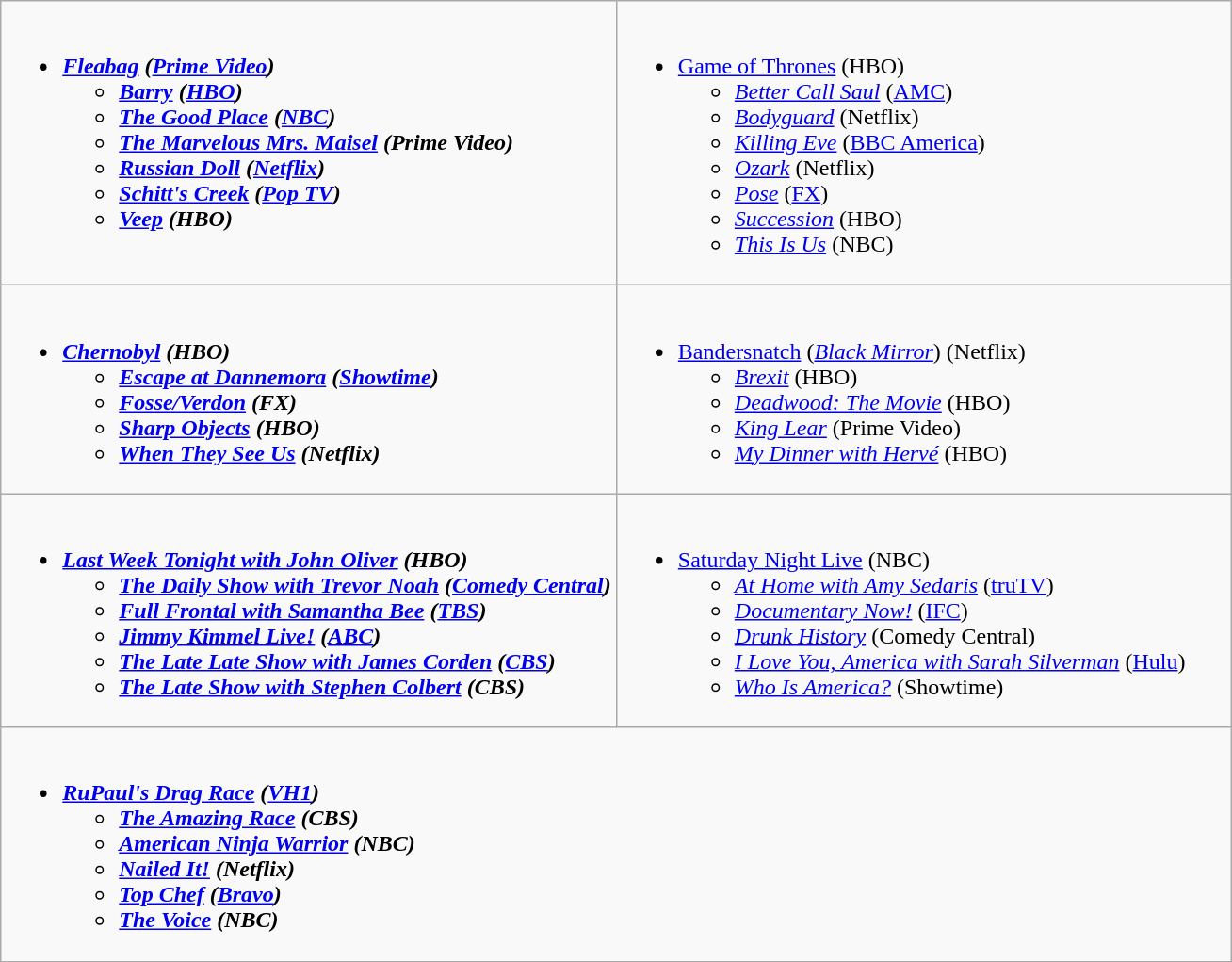<table class="wikitable">
<tr>
<td style="vertical-align:top;" width="50%"><br><ul><li><strong><em><a href='#'>Fleabag</a><em> (<a href='#'>Prime Video</a>)<strong><ul><li></em><a href='#'>Barry</a><em> (<a href='#'>HBO</a>)</li><li></em><a href='#'>The Good Place</a><em> (<a href='#'>NBC</a>)</li><li></em><a href='#'>The Marvelous Mrs. Maisel</a><em> (Prime Video)</li><li></em><a href='#'>Russian Doll</a><em> (<a href='#'>Netflix</a>)</li><li></em><a href='#'>Schitt's Creek</a><em> (<a href='#'>Pop TV</a>)</li><li></em><a href='#'>Veep</a><em> (HBO)</li></ul></li></ul></td>
<td style="vertical-align:top;" width="50%"><br><ul><li></em></strong><a href='#'>Game of Thrones</a></em> (HBO)</strong><ul><li><em><a href='#'>Better Call Saul</a></em> (<a href='#'>AMC</a>)</li><li><em><a href='#'>Bodyguard</a></em> (Netflix)</li><li><em><a href='#'>Killing Eve</a></em> (<a href='#'>BBC America</a>)</li><li><em><a href='#'>Ozark</a></em> (Netflix)</li><li><em><a href='#'>Pose</a></em> (<a href='#'>FX</a>)</li><li><em><a href='#'>Succession</a></em> (HBO)</li><li><em><a href='#'>This Is Us</a></em> (NBC)</li></ul></li></ul></td>
</tr>
<tr>
<td style="vertical-align:top;" width="50%"><br><ul><li><strong><em><a href='#'>Chernobyl</a><em> (HBO)<strong><ul><li></em><a href='#'>Escape at Dannemora</a><em> (<a href='#'>Showtime</a>)</li><li></em><a href='#'>Fosse/Verdon</a><em> (FX)</li><li></em><a href='#'>Sharp Objects</a><em> (HBO)</li><li></em><a href='#'>When They See Us</a><em> (Netflix)</li></ul></li></ul></td>
<td style="vertical-align:top;" width="50%"><br><ul><li></em></strong><a href='#'>Bandersnatch</a></em> (<em><a href='#'>Black Mirror</a></em>) (Netflix)</strong><ul><li><em><a href='#'>Brexit</a></em> (HBO)</li><li><em><a href='#'>Deadwood: The Movie</a></em> (HBO)</li><li><em><a href='#'>King Lear</a></em> (Prime Video)</li><li><em><a href='#'>My Dinner with Hervé</a></em> (HBO)</li></ul></li></ul></td>
</tr>
<tr>
<td style="vertical-align:top;" width="50%"><br><ul><li><strong><em><a href='#'>Last Week Tonight with John Oliver</a><em> (HBO)<strong><ul><li></em><a href='#'>The Daily Show with Trevor Noah</a><em> (<a href='#'>Comedy Central</a>)</li><li></em><a href='#'>Full Frontal with Samantha Bee</a><em> (<a href='#'>TBS</a>)</li><li></em><a href='#'>Jimmy Kimmel Live!</a><em> (<a href='#'>ABC</a>)</li><li></em><a href='#'>The Late Late Show with James Corden</a><em> (<a href='#'>CBS</a>)</li><li></em><a href='#'>The Late Show with Stephen Colbert</a><em> (CBS)</li></ul></li></ul></td>
<td style="vertical-align:top;" width="50%"><br><ul><li></em></strong><a href='#'>Saturday Night Live</a></em> (NBC)</strong><ul><li><em><a href='#'>At Home with Amy Sedaris</a></em> (<a href='#'>truTV</a>)</li><li><em><a href='#'>Documentary Now!</a></em> (<a href='#'>IFC</a>)</li><li><em><a href='#'>Drunk History</a></em> (Comedy Central)</li><li><em><a href='#'>I Love You, America with Sarah Silverman</a></em> (<a href='#'>Hulu</a>)</li><li><em><a href='#'>Who Is America?</a></em> (Showtime)</li></ul></li></ul></td>
</tr>
<tr>
<td style="vertical-align:top;" width="50%" colspan="2"><br><ul><li><strong><em><a href='#'>RuPaul's Drag Race</a><em> (<a href='#'>VH1</a>)<strong><ul><li></em><a href='#'>The Amazing Race</a><em> (CBS)</li><li></em><a href='#'>American Ninja Warrior</a><em> (NBC)</li><li></em><a href='#'>Nailed It!</a><em> (Netflix)</li><li></em><a href='#'>Top Chef</a><em> (<a href='#'>Bravo</a>)</li><li></em><a href='#'>The Voice</a><em> (NBC)</li></ul></li></ul></td>
</tr>
</table>
